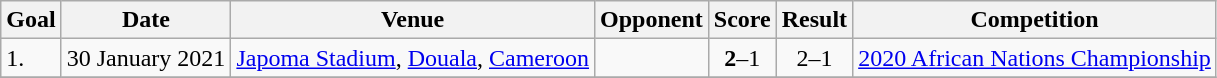<table class="wikitable plainrowheaders sortable">
<tr>
<th>Goal</th>
<th>Date</th>
<th>Venue</th>
<th>Opponent</th>
<th>Score</th>
<th>Result</th>
<th>Competition</th>
</tr>
<tr>
<td>1.</td>
<td>30 January 2021</td>
<td><a href='#'>Japoma Stadium</a>, <a href='#'>Douala</a>, <a href='#'>Cameroon</a></td>
<td></td>
<td align=center><strong>2</strong>–1</td>
<td align=center>2–1</td>
<td><a href='#'>2020 African Nations Championship</a></td>
</tr>
<tr>
</tr>
</table>
